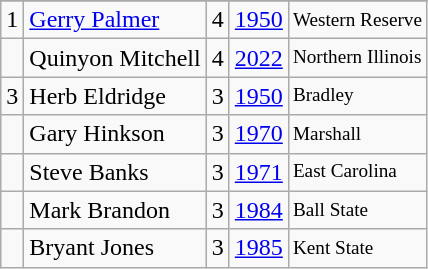<table class="wikitable">
<tr>
</tr>
<tr>
<td>1</td>
<td><a href='#'>Gerry Palmer</a></td>
<td>4</td>
<td><a href='#'>1950</a></td>
<td style="font-size:80%;">Western Reserve</td>
</tr>
<tr>
<td></td>
<td>Quinyon Mitchell</td>
<td>4</td>
<td><a href='#'>2022</a></td>
<td style="font-size:80%;">Northern Illinois</td>
</tr>
<tr>
<td>3</td>
<td>Herb Eldridge</td>
<td>3</td>
<td><a href='#'>1950</a></td>
<td style="font-size:80%;">Bradley</td>
</tr>
<tr>
<td></td>
<td>Gary Hinkson</td>
<td>3</td>
<td><a href='#'>1970</a></td>
<td style="font-size:80%;">Marshall</td>
</tr>
<tr>
<td></td>
<td>Steve Banks</td>
<td>3</td>
<td><a href='#'>1971</a></td>
<td style="font-size:80%;">East Carolina</td>
</tr>
<tr>
<td></td>
<td>Mark Brandon</td>
<td>3</td>
<td><a href='#'>1984</a></td>
<td style="font-size:80%;">Ball State</td>
</tr>
<tr>
<td></td>
<td>Bryant Jones</td>
<td>3</td>
<td><a href='#'>1985</a></td>
<td style="font-size:80%;">Kent State</td>
</tr>
</table>
